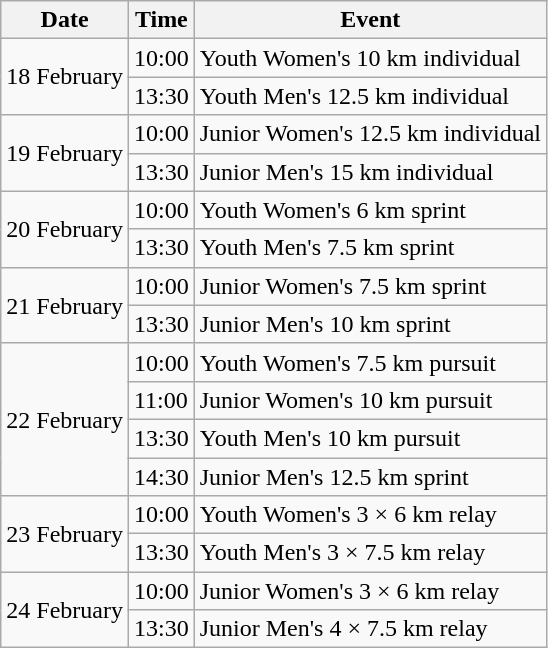<table class="wikitable">
<tr>
<th>Date</th>
<th>Time</th>
<th>Event</th>
</tr>
<tr>
<td rowspan=2>18 February</td>
<td>10:00</td>
<td>Youth Women's 10 km individual</td>
</tr>
<tr>
<td>13:30</td>
<td>Youth Men's 12.5 km individual</td>
</tr>
<tr>
<td rowspan=2>19 February</td>
<td>10:00</td>
<td>Junior Women's 12.5 km individual</td>
</tr>
<tr>
<td>13:30</td>
<td>Junior Men's 15 km individual</td>
</tr>
<tr>
<td rowspan=2>20 February</td>
<td>10:00</td>
<td>Youth Women's 6 km sprint</td>
</tr>
<tr>
<td>13:30</td>
<td>Youth Men's 7.5 km sprint</td>
</tr>
<tr>
<td rowspan=2>21 February</td>
<td>10:00</td>
<td>Junior Women's 7.5 km sprint</td>
</tr>
<tr>
<td>13:30</td>
<td>Junior Men's 10 km sprint</td>
</tr>
<tr>
<td rowspan=4>22 February</td>
<td>10:00</td>
<td>Youth Women's 7.5 km pursuit</td>
</tr>
<tr>
<td>11:00</td>
<td>Junior Women's 10 km pursuit</td>
</tr>
<tr>
<td>13:30</td>
<td>Youth Men's 10 km pursuit</td>
</tr>
<tr>
<td>14:30</td>
<td>Junior Men's 12.5 km sprint</td>
</tr>
<tr>
<td rowspan=2>23 February</td>
<td>10:00</td>
<td>Youth Women's 3 × 6 km relay</td>
</tr>
<tr>
<td>13:30</td>
<td>Youth Men's 3 × 7.5 km relay</td>
</tr>
<tr>
<td rowspan=2>24 February</td>
<td>10:00</td>
<td>Junior Women's 3 × 6 km relay</td>
</tr>
<tr>
<td>13:30</td>
<td>Junior Men's 4 × 7.5 km relay</td>
</tr>
</table>
